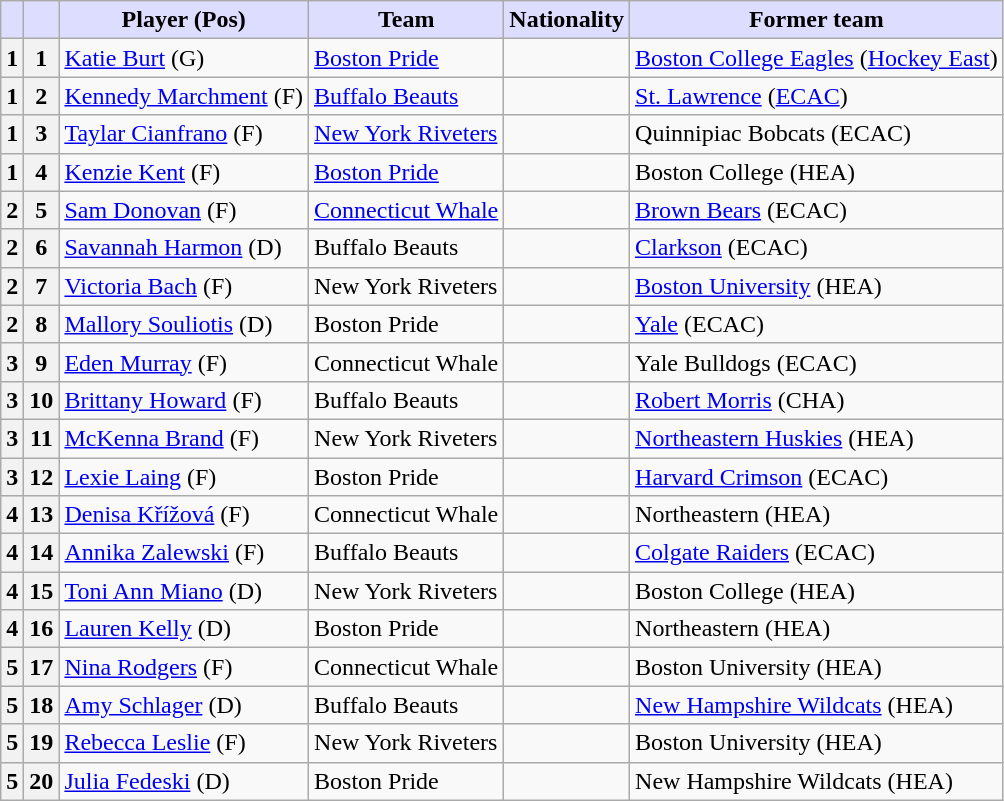<table class="wikitable">
<tr>
<th style="background:#ddf;"></th>
<th style="background:#ddf;"></th>
<th style="background:#ddf;">Player (Pos)</th>
<th style="background:#ddf;">Team</th>
<th style="background:#ddf;">Nationality</th>
<th style="background:#ddf;">Former team</th>
</tr>
<tr>
<th>1</th>
<th>1</th>
<td><a href='#'>Katie Burt</a> (G)</td>
<td><a href='#'>Boston Pride</a></td>
<td></td>
<td><a href='#'>Boston College Eagles</a> (<a href='#'>Hockey East</a>)</td>
</tr>
<tr>
<th>1</th>
<th>2</th>
<td><a href='#'>Kennedy Marchment</a> (F)</td>
<td><a href='#'>Buffalo Beauts</a></td>
<td></td>
<td><a href='#'>St. Lawrence</a> (<a href='#'>ECAC</a>)</td>
</tr>
<tr>
<th>1</th>
<th>3</th>
<td><a href='#'>Taylar Cianfrano</a> (F)</td>
<td><a href='#'>New York Riveters</a></td>
<td></td>
<td>Quinnipiac Bobcats (ECAC)</td>
</tr>
<tr>
<th>1</th>
<th>4</th>
<td><a href='#'>Kenzie Kent</a> (F)</td>
<td><a href='#'>Boston Pride</a></td>
<td></td>
<td>Boston College (HEA)</td>
</tr>
<tr>
<th>2</th>
<th>5</th>
<td><a href='#'>Sam Donovan</a> (F)</td>
<td><a href='#'>Connecticut Whale</a></td>
<td></td>
<td><a href='#'>Brown Bears</a> (ECAC)</td>
</tr>
<tr>
<th>2</th>
<th>6</th>
<td><a href='#'>Savannah Harmon</a> (D)</td>
<td>Buffalo Beauts</td>
<td></td>
<td><a href='#'>Clarkson</a> (ECAC)</td>
</tr>
<tr>
<th>2</th>
<th>7</th>
<td><a href='#'>Victoria Bach</a> (F)</td>
<td>New York Riveters</td>
<td></td>
<td><a href='#'>Boston University</a> (HEA)</td>
</tr>
<tr>
<th>2</th>
<th>8</th>
<td><a href='#'>Mallory Souliotis</a> (D)</td>
<td>Boston Pride</td>
<td></td>
<td><a href='#'>Yale</a> (ECAC)</td>
</tr>
<tr>
<th>3</th>
<th>9</th>
<td><a href='#'>Eden Murray</a> (F)</td>
<td>Connecticut Whale</td>
<td></td>
<td>Yale Bulldogs (ECAC)</td>
</tr>
<tr>
<th>3</th>
<th>10</th>
<td><a href='#'>Brittany Howard</a> (F)</td>
<td>Buffalo Beauts</td>
<td></td>
<td><a href='#'>Robert Morris</a> (CHA)</td>
</tr>
<tr>
<th>3</th>
<th>11</th>
<td><a href='#'>McKenna Brand</a> (F)</td>
<td>New York Riveters</td>
<td></td>
<td><a href='#'>Northeastern Huskies</a> (HEA)</td>
</tr>
<tr>
<th>3</th>
<th>12</th>
<td><a href='#'>Lexie Laing</a> (F)</td>
<td>Boston Pride</td>
<td></td>
<td><a href='#'>Harvard Crimson</a> (ECAC)</td>
</tr>
<tr>
<th>4</th>
<th>13</th>
<td><a href='#'>Denisa Křížová</a> (F)</td>
<td>Connecticut Whale</td>
<td></td>
<td>Northeastern (HEA)</td>
</tr>
<tr>
<th>4</th>
<th>14</th>
<td><a href='#'>Annika Zalewski</a> (F)</td>
<td>Buffalo Beauts</td>
<td></td>
<td><a href='#'>Colgate Raiders</a> (ECAC)</td>
</tr>
<tr>
<th>4</th>
<th>15</th>
<td><a href='#'>Toni Ann Miano</a> (D)</td>
<td>New York Riveters</td>
<td></td>
<td>Boston College (HEA)</td>
</tr>
<tr>
<th>4</th>
<th>16</th>
<td><a href='#'>Lauren Kelly</a> (D)</td>
<td>Boston Pride</td>
<td></td>
<td>Northeastern (HEA)</td>
</tr>
<tr>
<th>5</th>
<th>17</th>
<td><a href='#'>Nina Rodgers</a> (F)</td>
<td>Connecticut Whale</td>
<td></td>
<td>Boston University (HEA)</td>
</tr>
<tr>
<th>5</th>
<th>18</th>
<td><a href='#'>Amy Schlager</a> (D)</td>
<td>Buffalo Beauts</td>
<td></td>
<td><a href='#'>New Hampshire Wildcats</a> (HEA)</td>
</tr>
<tr>
<th>5</th>
<th>19</th>
<td><a href='#'>Rebecca Leslie</a> (F)</td>
<td>New York Riveters</td>
<td></td>
<td>Boston University (HEA)</td>
</tr>
<tr>
<th>5</th>
<th>20</th>
<td><a href='#'>Julia Fedeski</a> (D)</td>
<td>Boston Pride</td>
<td></td>
<td>New Hampshire Wildcats (HEA)</td>
</tr>
</table>
